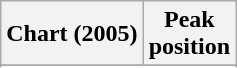<table class="wikitable sortable plainrowheaders">
<tr>
<th>Chart (2005)</th>
<th>Peak<br>position</th>
</tr>
<tr>
</tr>
<tr>
</tr>
<tr>
</tr>
<tr>
</tr>
</table>
